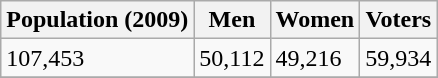<table class="wikitable">
<tr>
<th>Population (2009)</th>
<th>Men</th>
<th>Women</th>
<th>Voters</th>
</tr>
<tr>
<td>107,453</td>
<td>50,112</td>
<td>49,216</td>
<td>59,934</td>
</tr>
<tr>
</tr>
</table>
